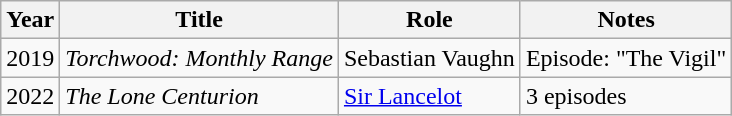<table class="wikitable">
<tr>
<th>Year</th>
<th>Title</th>
<th>Role</th>
<th>Notes</th>
</tr>
<tr>
<td>2019</td>
<td><em>Torchwood: Monthly Range</em></td>
<td>Sebastian Vaughn</td>
<td>Episode: "The Vigil"</td>
</tr>
<tr>
<td>2022</td>
<td><em>The Lone Centurion</em></td>
<td><a href='#'>Sir Lancelot</a></td>
<td>3 episodes</td>
</tr>
</table>
